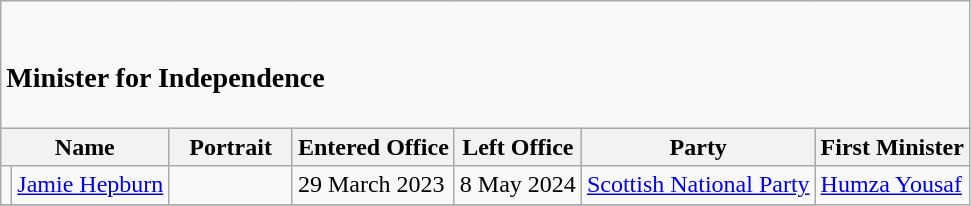<table class="wikitable" style="margin: 0 0 0 1em; background: #f9f9f9; border: 1px #aaaaaa solid; border-collapse: collapse; ">
<tr>
<td colspan="7"><br><h3>Minister for Independence</h3></td>
</tr>
<tr>
<th colspan="2">Name</th>
<th width=75>Portrait</th>
<th>Entered Office</th>
<th>Left Office</th>
<th>Party</th>
<th>First Minister</th>
</tr>
<tr>
<td></td>
<td><a href='#'>Jamie Hepburn</a></td>
<td></td>
<td>29 March 2023</td>
<td>8 May 2024</td>
<td><a href='#'>Scottish National Party</a></td>
<td rowspan="2"><a href='#'>Humza Yousaf</a></td>
</tr>
<tr>
</tr>
</table>
